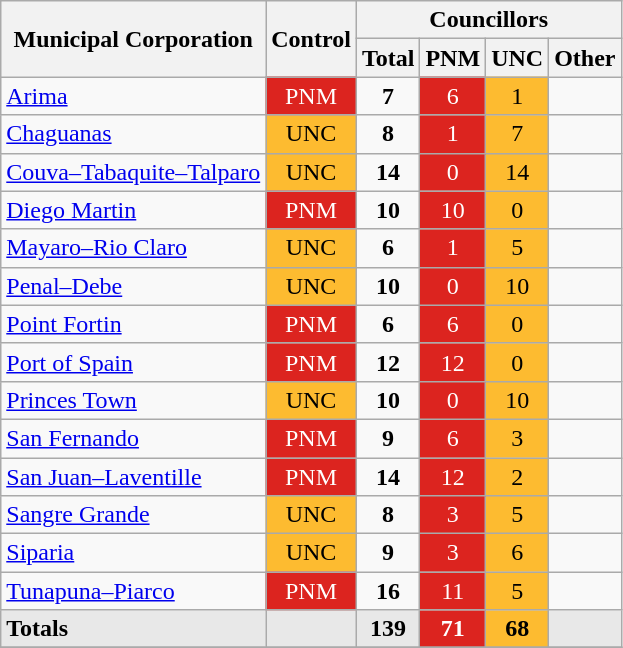<table class="wikitable sortable" style="text-align:center">
<tr>
<th rowspan="2">Municipal Corporation</th>
<th rowspan="2">Control</th>
<th colspan="4">Councillors</th>
</tr>
<tr>
<th align="left">Total</th>
<th>PNM</th>
<th>UNC</th>
<th>Other</th>
</tr>
<tr>
<td align="left"><a href='#'>Arima</a></td>
<td style="color:white; background:#DC241f;">PNM</td>
<td><strong>7</strong></td>
<td style="color:white; background:#DC241f;">6</td>
<td style="background:#FDBB30;">1</td>
<td></td>
</tr>
<tr>
<td align="left"><a href='#'>Chaguanas</a></td>
<td style="background:#FDBB30;">UNC</td>
<td><strong>8</strong></td>
<td style="color:white; background:#DC241f;">1</td>
<td style="background:#FDBB30;">7</td>
<td></td>
</tr>
<tr>
<td align="left"><a href='#'>Couva–Tabaquite–Talparo</a></td>
<td style="background:#FDBB30;">UNC</td>
<td><strong>14</strong></td>
<td style="color:white; background:#DC241f;">0</td>
<td style="background:#FDBB30;">14</td>
<td></td>
</tr>
<tr>
<td align="left"><a href='#'>Diego Martin</a></td>
<td style="color:white; background:#DC241f;">PNM</td>
<td><strong>10</strong></td>
<td style="color:white; background:#DC241f;">10</td>
<td style="background:#FDBB30;">0</td>
<td></td>
</tr>
<tr>
<td align="left"><a href='#'>Mayaro–Rio Claro</a></td>
<td style="background:#FDBB30;">UNC</td>
<td><strong>6</strong></td>
<td style="color:white; background:#DC241f;">1</td>
<td style="background:#FDBB30;">5</td>
<td></td>
</tr>
<tr>
<td align="left"><a href='#'>Penal–Debe</a></td>
<td style="background:#FDBB30;">UNC</td>
<td><strong>10</strong></td>
<td style="color:white; background:#DC241f;">0</td>
<td style="background:#FDBB30;">10</td>
<td></td>
</tr>
<tr>
<td align="left"><a href='#'>Point Fortin</a></td>
<td style="color:white; background:#DC241f;">PNM</td>
<td><strong>6</strong></td>
<td style="color:white; background:#DC241f;">6</td>
<td style="background:#FDBB30;">0</td>
<td></td>
</tr>
<tr>
<td align="left"><a href='#'>Port of Spain</a></td>
<td style="color:white; background:#DC241f;">PNM</td>
<td><strong>12</strong></td>
<td style="color:white; background:#DC241f;">12</td>
<td style="background:#FDBB30;">0</td>
<td></td>
</tr>
<tr>
<td align="left"><a href='#'>Princes Town</a></td>
<td style="background:#FDBB30;">UNC</td>
<td><strong>10</strong></td>
<td style="color:white; background:#DC241f;">0</td>
<td style="background:#FDBB30;">10</td>
<td></td>
</tr>
<tr>
<td align="left"><a href='#'>San Fernando</a></td>
<td style="color:white; background:#DC241f;">PNM</td>
<td><strong>9</strong></td>
<td style="color:white; background:#DC241f;">6</td>
<td style="background:#FDBB30;">3</td>
<td></td>
</tr>
<tr>
<td align="left"><a href='#'>San Juan–Laventille</a></td>
<td style="color:white; background:#DC241f;">PNM</td>
<td><strong>14</strong></td>
<td style="color:white; background:#DC241f;">12</td>
<td style="background:#FDBB30;">2</td>
<td></td>
</tr>
<tr>
<td align="left"><a href='#'>Sangre Grande</a></td>
<td style="background:#FDBB30;">UNC</td>
<td><strong>8</strong></td>
<td style="color:white; background:#DC241f;">3</td>
<td style="background:#FDBB30;">5</td>
<td></td>
</tr>
<tr>
<td align="left"><a href='#'>Siparia</a></td>
<td style="background:#FDBB30;">UNC</td>
<td><strong>9</strong></td>
<td style="color:white; background:#DC241f;">3</td>
<td style="background:#FDBB30;">6</td>
<td></td>
</tr>
<tr>
<td align="left"><a href='#'>Tunapuna–Piarco</a></td>
<td style="color:white; background:#DC241f;">PNM</td>
<td><strong>16</strong></td>
<td style="color:white; background:#DC241f;">11</td>
<td style="background:#FDBB30;">5</td>
<td></td>
</tr>
<tr class="sortbottom" style="font-weight:bold; background:rgb(232,232,232);">
<td align="left">Totals</td>
<td></td>
<td>139</td>
<td style="color:white; background:#DC241f;">71</td>
<td style="background:#FDBB30;">68</td>
<td></td>
</tr>
<tr>
</tr>
</table>
